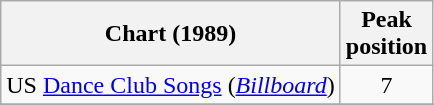<table class="wikitable sortable" style=margin-bottom:0;>
<tr>
<th>Chart (1989)</th>
<th>Peak<br>position</th>
</tr>
<tr>
<td>US <a href='#'>Dance Club Songs</a> (<em><a href='#'>Billboard</a></em>)</td>
<td align="center">7</td>
</tr>
<tr>
</tr>
</table>
